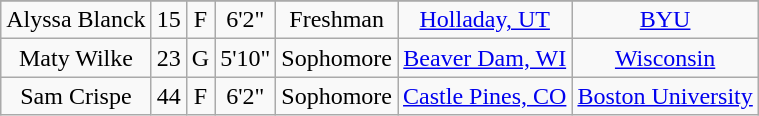<table class="wikitable sortable" style="text-align: center">
<tr align=center>
</tr>
<tr>
<td>Alyssa Blanck</td>
<td>15</td>
<td>F</td>
<td>6'2"</td>
<td> Freshman</td>
<td><a href='#'>Holladay, UT</a></td>
<td><a href='#'>BYU</a></td>
</tr>
<tr>
<td>Maty Wilke</td>
<td>23</td>
<td>G</td>
<td>5'10"</td>
<td> Sophomore</td>
<td><a href='#'>Beaver Dam, WI</a></td>
<td><a href='#'>Wisconsin</a></td>
</tr>
<tr>
<td>Sam Crispe</td>
<td>44</td>
<td>F</td>
<td>6'2"</td>
<td>Sophomore</td>
<td><a href='#'>Castle Pines, CO</a></td>
<td><a href='#'>Boston University</a></td>
</tr>
</table>
